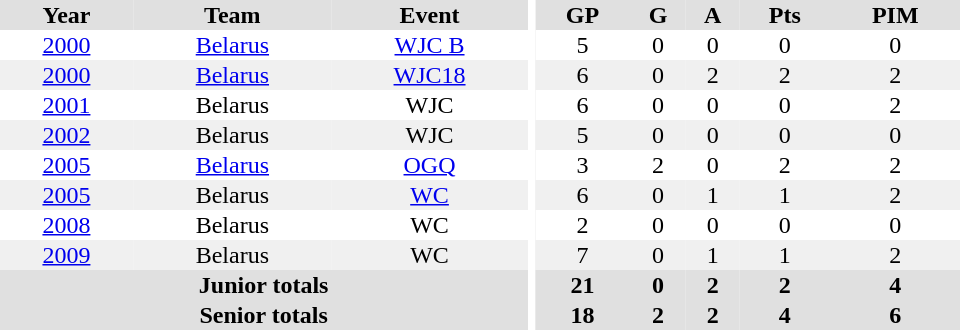<table border="0" cellpadding="1" cellspacing="0" ID="Table3" style="text-align:center; width:40em">
<tr ALIGN="center" bgcolor="#e0e0e0">
<th>Year</th>
<th>Team</th>
<th>Event</th>
<th rowspan="99" bgcolor="#ffffff"></th>
<th>GP</th>
<th>G</th>
<th>A</th>
<th>Pts</th>
<th>PIM</th>
</tr>
<tr>
<td><a href='#'>2000</a></td>
<td><a href='#'>Belarus</a></td>
<td><a href='#'>WJC B</a></td>
<td>5</td>
<td>0</td>
<td>0</td>
<td>0</td>
<td>0</td>
</tr>
<tr bgcolor="#f0f0f0">
<td><a href='#'>2000</a></td>
<td><a href='#'>Belarus</a></td>
<td><a href='#'>WJC18</a></td>
<td>6</td>
<td>0</td>
<td>2</td>
<td>2</td>
<td>2</td>
</tr>
<tr>
<td><a href='#'>2001</a></td>
<td>Belarus</td>
<td>WJC</td>
<td>6</td>
<td>0</td>
<td>0</td>
<td>0</td>
<td>2</td>
</tr>
<tr bgcolor="#f0f0f0">
<td><a href='#'>2002</a></td>
<td>Belarus</td>
<td>WJC</td>
<td>5</td>
<td>0</td>
<td>0</td>
<td>0</td>
<td>0</td>
</tr>
<tr>
<td><a href='#'>2005</a></td>
<td><a href='#'>Belarus</a></td>
<td><a href='#'>OGQ</a></td>
<td>3</td>
<td>2</td>
<td>0</td>
<td>2</td>
<td>2</td>
</tr>
<tr bgcolor="#f0f0f0">
<td><a href='#'>2005</a></td>
<td>Belarus</td>
<td><a href='#'>WC</a></td>
<td>6</td>
<td>0</td>
<td>1</td>
<td>1</td>
<td>2</td>
</tr>
<tr>
<td><a href='#'>2008</a></td>
<td>Belarus</td>
<td>WC</td>
<td>2</td>
<td>0</td>
<td>0</td>
<td>0</td>
<td>0</td>
</tr>
<tr bgcolor="#f0f0f0">
<td><a href='#'>2009</a></td>
<td>Belarus</td>
<td>WC</td>
<td>7</td>
<td>0</td>
<td>1</td>
<td>1</td>
<td>2</td>
</tr>
<tr bgcolor="#e0e0e0">
<th colspan=3>Junior totals</th>
<th>21</th>
<th>0</th>
<th>2</th>
<th>2</th>
<th>4</th>
</tr>
<tr bgcolor="#e0e0e0">
<th colspan=3>Senior totals</th>
<th>18</th>
<th>2</th>
<th>2</th>
<th>4</th>
<th>6</th>
</tr>
</table>
